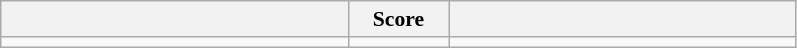<table class="wikitable" style="text-align:left; font-size:90%">
<tr>
<th width=225></th>
<th width=60>Score</th>
<th width=225></th>
</tr>
<tr>
<td><strong></strong></td>
<td align=center><strong> </strong></td>
<td></td>
</tr>
</table>
